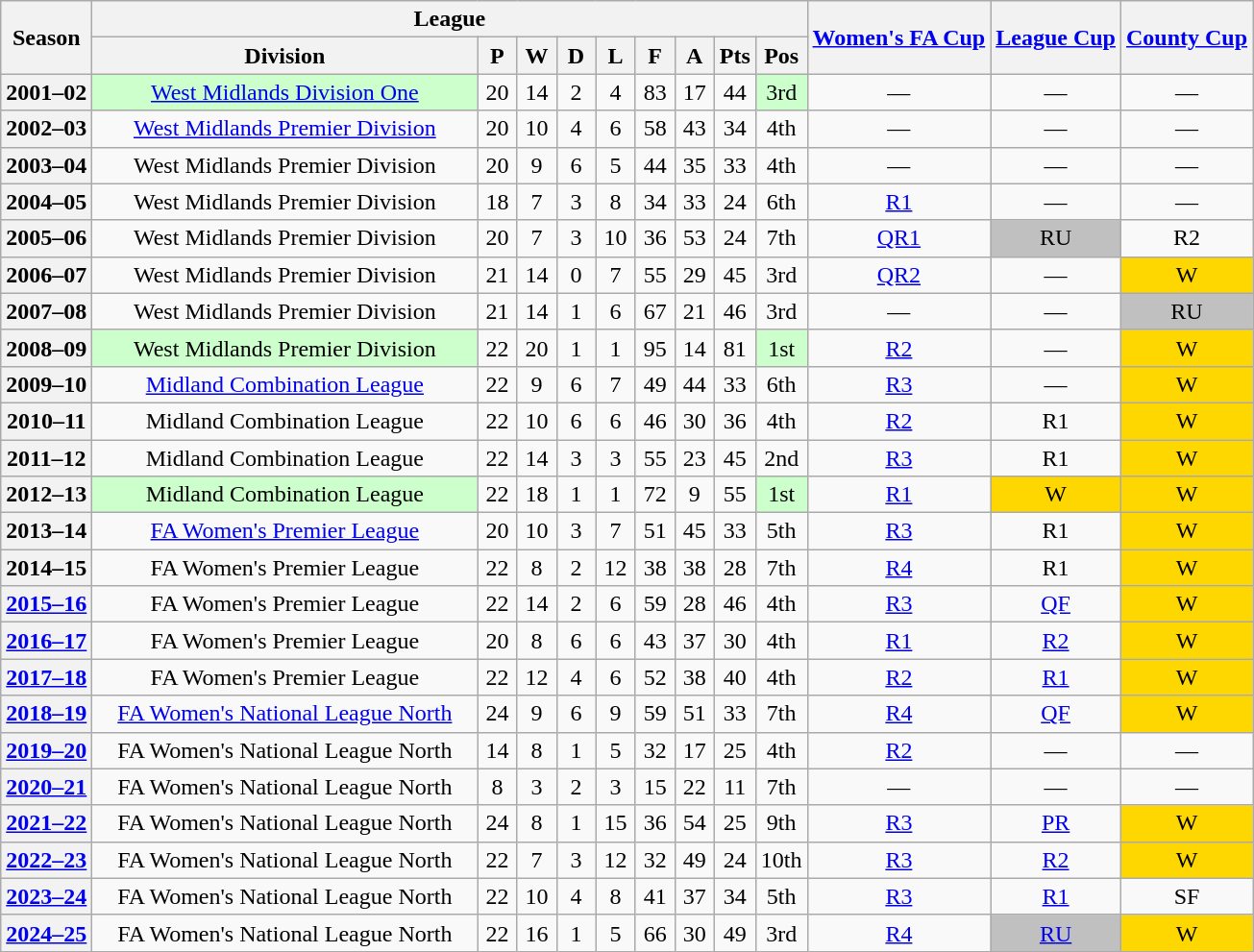<table class="wikitable" style="text-align: center">
<tr>
<th rowspan=2>Season</th>
<th colspan=9>League</th>
<th rowspan=2><a href='#'>Women's FA Cup</a></th>
<th rowspan=2><a href='#'>League Cup</a></th>
<th rowspan=2><a href='#'>County Cup</a></th>
</tr>
<tr>
<th width="260">Division</th>
<th width="20">P</th>
<th width="20">W</th>
<th width="20">D</th>
<th width="20">L</th>
<th width="20">F</th>
<th width="20">A</th>
<th width="20">Pts</th>
<th width="20">Pos</th>
</tr>
<tr>
<th>2001–02</th>
<td bgcolor=CCFFCC><a href='#'>West Midlands Division One</a> </td>
<td>20</td>
<td>14</td>
<td>2</td>
<td>4</td>
<td>83</td>
<td>17</td>
<td>44</td>
<td bgcolor=CCFFCC>3rd</td>
<td>—</td>
<td>—</td>
<td>—</td>
</tr>
<tr>
<th>2002–03</th>
<td><a href='#'>West Midlands Premier Division</a></td>
<td>20</td>
<td>10</td>
<td>4</td>
<td>6</td>
<td>58</td>
<td>43</td>
<td>34</td>
<td>4th</td>
<td>—</td>
<td>—</td>
<td>—</td>
</tr>
<tr>
<th>2003–04</th>
<td>West Midlands Premier Division</td>
<td>20</td>
<td>9</td>
<td>6</td>
<td>5</td>
<td>44</td>
<td>35</td>
<td>33</td>
<td>4th</td>
<td>—</td>
<td>—</td>
<td>—</td>
</tr>
<tr>
<th>2004–05</th>
<td>West Midlands Premier Division</td>
<td>18</td>
<td>7</td>
<td>3</td>
<td>8</td>
<td>34</td>
<td>33</td>
<td>24</td>
<td>6th</td>
<td><a href='#'>R1</a></td>
<td>—</td>
<td>—</td>
</tr>
<tr>
<th>2005–06</th>
<td>West Midlands Premier Division</td>
<td>20</td>
<td>7</td>
<td>3</td>
<td>10</td>
<td>36</td>
<td>53</td>
<td>24</td>
<td>7th</td>
<td><a href='#'>QR1</a></td>
<td bgcolor=silver>RU</td>
<td>R2</td>
</tr>
<tr>
<th>2006–07</th>
<td>West Midlands Premier Division</td>
<td>21</td>
<td>14</td>
<td>0</td>
<td>7</td>
<td>55</td>
<td>29</td>
<td>45</td>
<td>3rd</td>
<td><a href='#'>QR2</a></td>
<td>—</td>
<td bgcolor=gold>W</td>
</tr>
<tr>
<th>2007–08</th>
<td>West Midlands Premier Division</td>
<td>21</td>
<td>14</td>
<td>1</td>
<td>6</td>
<td>67</td>
<td>21</td>
<td>46</td>
<td>3rd</td>
<td>—</td>
<td>—</td>
<td bgcolor=silver>RU</td>
</tr>
<tr>
<th>2008–09</th>
<td bgcolor=CCFFCC>West Midlands Premier Division </td>
<td>22</td>
<td>20</td>
<td>1</td>
<td>1</td>
<td>95</td>
<td>14</td>
<td>81</td>
<td bgcolor=CCFFCC>1st</td>
<td><a href='#'>R2</a></td>
<td>—</td>
<td bgcolor=gold>W</td>
</tr>
<tr>
<th>2009–10</th>
<td><a href='#'>Midland Combination League</a></td>
<td>22</td>
<td>9</td>
<td>6</td>
<td>7</td>
<td>49</td>
<td>44</td>
<td>33</td>
<td>6th</td>
<td><a href='#'>R3</a></td>
<td>—</td>
<td bgcolor=gold>W</td>
</tr>
<tr>
<th>2010–11</th>
<td>Midland Combination League</td>
<td>22</td>
<td>10</td>
<td>6</td>
<td>6</td>
<td>46</td>
<td>30</td>
<td>36</td>
<td>4th</td>
<td><a href='#'>R2</a></td>
<td>R1</td>
<td bgcolor=gold>W</td>
</tr>
<tr>
<th>2011–12</th>
<td>Midland Combination League</td>
<td>22</td>
<td>14</td>
<td>3</td>
<td>3</td>
<td>55</td>
<td>23</td>
<td>45</td>
<td>2nd</td>
<td><a href='#'>R3</a></td>
<td>R1</td>
<td bgcolor=gold>W</td>
</tr>
<tr>
<th>2012–13</th>
<td bgcolor=CCFFCC>Midland Combination League </td>
<td>22</td>
<td>18</td>
<td>1</td>
<td>1</td>
<td>72</td>
<td>9</td>
<td>55</td>
<td bgcolor=CCFFCC>1st</td>
<td><a href='#'>R1</a></td>
<td bgcolor=gold>W</td>
<td bgcolor=gold>W</td>
</tr>
<tr>
<th>2013–14</th>
<td><a href='#'>FA Women's Premier League</a></td>
<td>20</td>
<td>10</td>
<td>3</td>
<td>7</td>
<td>51</td>
<td>45</td>
<td>33</td>
<td>5th</td>
<td><a href='#'>R3</a></td>
<td>R1</td>
<td bgcolor=gold>W</td>
</tr>
<tr>
<th>2014–15</th>
<td>FA Women's Premier League</td>
<td>22</td>
<td>8</td>
<td>2</td>
<td>12</td>
<td>38</td>
<td>38</td>
<td>28</td>
<td>7th</td>
<td><a href='#'>R4</a></td>
<td>R1</td>
<td bgcolor=gold>W</td>
</tr>
<tr>
<th><a href='#'>2015–16</a></th>
<td>FA Women's Premier League</td>
<td>22</td>
<td>14</td>
<td>2</td>
<td>6</td>
<td>59</td>
<td>28</td>
<td>46</td>
<td>4th</td>
<td><a href='#'>R3</a></td>
<td><a href='#'>QF</a></td>
<td bgcolor=gold>W</td>
</tr>
<tr>
<th><a href='#'>2016–17</a></th>
<td>FA Women's Premier League</td>
<td>20</td>
<td>8</td>
<td>6</td>
<td>6</td>
<td>43</td>
<td>37</td>
<td>30</td>
<td>4th</td>
<td><a href='#'>R1</a></td>
<td><a href='#'>R2</a></td>
<td bgcolor=gold>W</td>
</tr>
<tr>
<th><a href='#'>2017–18</a></th>
<td>FA Women's Premier League</td>
<td>22</td>
<td>12</td>
<td>4</td>
<td>6</td>
<td>52</td>
<td>38</td>
<td>40</td>
<td>4th</td>
<td><a href='#'>R2</a></td>
<td><a href='#'>R1</a></td>
<td bgcolor=gold>W</td>
</tr>
<tr>
<th><a href='#'>2018–19</a></th>
<td><a href='#'>FA Women's National League North</a></td>
<td>24</td>
<td>9</td>
<td>6</td>
<td>9</td>
<td>59</td>
<td>51</td>
<td>33</td>
<td>7th</td>
<td><a href='#'>R4</a></td>
<td><a href='#'>QF</a></td>
<td bgcolor=gold>W</td>
</tr>
<tr>
<th><a href='#'>2019–20</a></th>
<td>FA Women's National League North</td>
<td>14</td>
<td>8</td>
<td>1</td>
<td>5</td>
<td>32</td>
<td>17</td>
<td>25</td>
<td>4th</td>
<td><a href='#'>R2</a></td>
<td>—</td>
<td>—</td>
</tr>
<tr>
<th><a href='#'>2020–21</a></th>
<td>FA Women's National League North</td>
<td>8</td>
<td>3</td>
<td>2</td>
<td>3</td>
<td>15</td>
<td>22</td>
<td>11</td>
<td>7th</td>
<td>—</td>
<td>—</td>
<td>—</td>
</tr>
<tr>
<th><a href='#'>2021–22</a></th>
<td>FA Women's National League North</td>
<td>24</td>
<td>8</td>
<td>1</td>
<td>15</td>
<td>36</td>
<td>54</td>
<td>25</td>
<td>9th</td>
<td><a href='#'>R3</a></td>
<td><a href='#'>PR</a></td>
<td bgcolor=gold>W</td>
</tr>
<tr>
<th><a href='#'>2022–23</a></th>
<td>FA Women's National League North</td>
<td>22</td>
<td>7</td>
<td>3</td>
<td>12</td>
<td>32</td>
<td>49</td>
<td>24</td>
<td>10th</td>
<td><a href='#'>R3</a></td>
<td><a href='#'>R2</a></td>
<td bgcolor=gold>W</td>
</tr>
<tr>
<th><a href='#'>2023–24</a></th>
<td>FA Women's National League North</td>
<td>22</td>
<td>10</td>
<td>4</td>
<td>8</td>
<td>41</td>
<td>37</td>
<td>34</td>
<td>5th</td>
<td><a href='#'>R3</a></td>
<td><a href='#'>R1</a></td>
<td>SF</td>
</tr>
<tr>
<th><a href='#'>2024–25</a></th>
<td>FA Women's National League North</td>
<td>22</td>
<td>16</td>
<td>1</td>
<td>5</td>
<td>66</td>
<td>30</td>
<td>49</td>
<td>3rd</td>
<td><a href='#'>R4</a></td>
<td bgcolor=silver><a href='#'>RU</a></td>
<td bgcolor=gold>W</td>
</tr>
</table>
